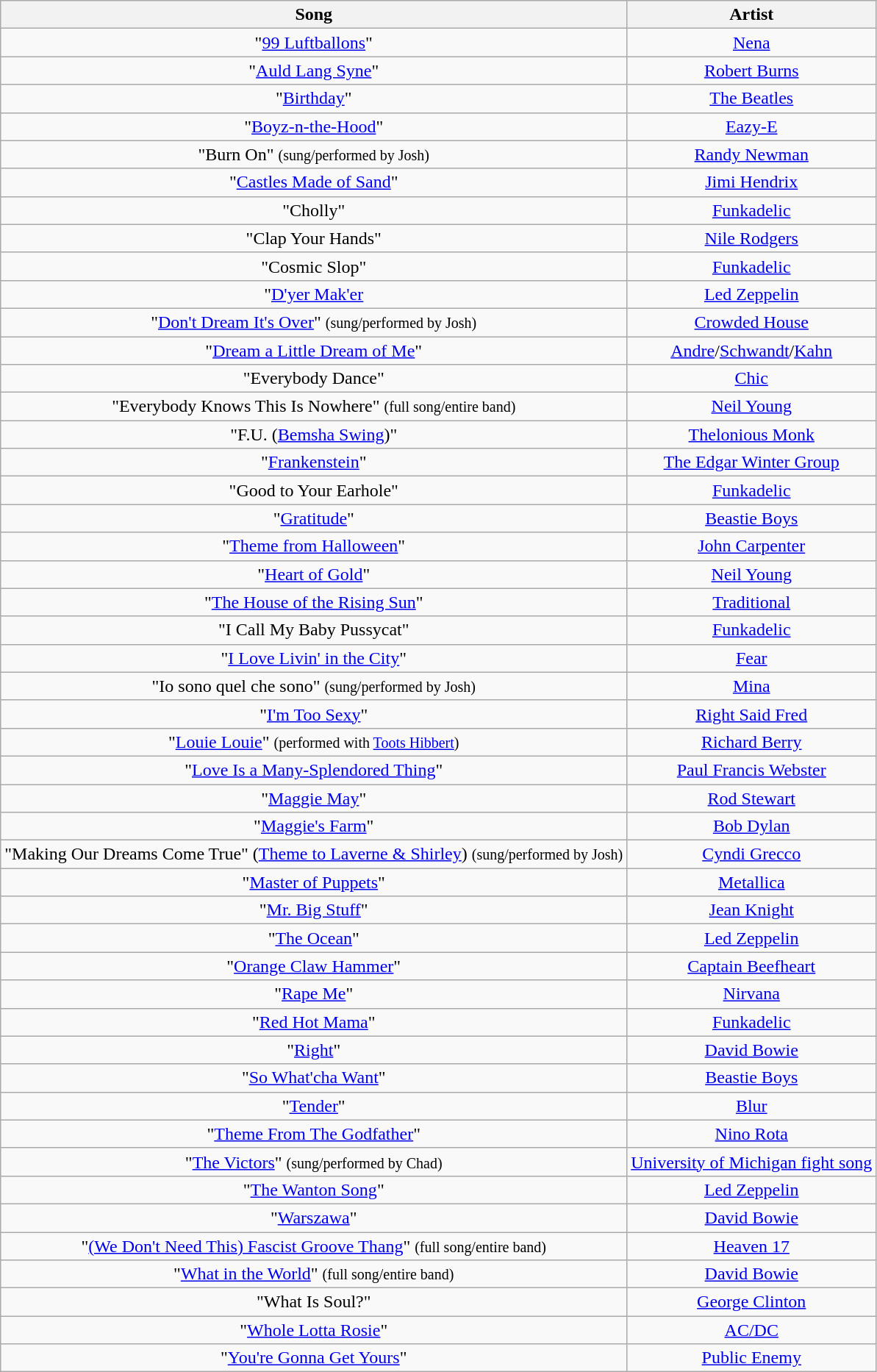<table class="wikitable sortable">
<tr>
<th>Song</th>
<th>Artist</th>
</tr>
<tr>
<td align="center">"<a href='#'>99 Luftballons</a>"</td>
<td align="center" rowspan="1"><a href='#'>Nena</a></td>
</tr>
<tr>
<td align="center">"<a href='#'>Auld Lang Syne</a>"</td>
<td align="center" rowspan="1"><a href='#'>Robert Burns</a></td>
</tr>
<tr>
<td align="center">"<a href='#'>Birthday</a>"</td>
<td align="center" rowspan="1"><a href='#'>The Beatles</a></td>
</tr>
<tr>
<td align="center">"<a href='#'>Boyz-n-the-Hood</a>"</td>
<td align="center" rowspan="1"><a href='#'>Eazy-E</a></td>
</tr>
<tr>
<td align="center">"Burn On" <small>(sung/performed by Josh)</small></td>
<td align="center" rowspan="1"><a href='#'>Randy Newman</a></td>
</tr>
<tr>
<td align="center">"<a href='#'>Castles Made of Sand</a>"</td>
<td align="center" rowspan="1"><a href='#'>Jimi Hendrix</a></td>
</tr>
<tr>
<td align="center">"Cholly"</td>
<td align="center" rowspan="1"><a href='#'>Funkadelic</a></td>
</tr>
<tr>
<td align="center">"Clap Your Hands"</td>
<td align="center" rowspan="1"><a href='#'>Nile Rodgers</a></td>
</tr>
<tr>
<td align="center">"Cosmic Slop"</td>
<td align="center" rowspan="1"><a href='#'>Funkadelic</a></td>
</tr>
<tr>
<td align="center">"<a href='#'>D'yer Mak'er</a></td>
<td align="center" rowspan="1"><a href='#'>Led Zeppelin</a></td>
</tr>
<tr>
<td align="center">"<a href='#'>Don't Dream It's Over</a>" <small>(sung/performed by Josh)</small></td>
<td align="center" rowspan="1"><a href='#'>Crowded House</a></td>
</tr>
<tr>
<td align="center">"<a href='#'>Dream a Little Dream of Me</a>"</td>
<td align="center" rowspan="1"><a href='#'>Andre</a>/<a href='#'>Schwandt</a>/<a href='#'>Kahn</a></td>
</tr>
<tr>
<td align="center">"Everybody Dance"</td>
<td align="center" rowspan="1"><a href='#'>Chic</a></td>
</tr>
<tr>
<td align="center">"Everybody Knows This Is Nowhere" <small>(full song/entire band)</small></td>
<td align="center" rowspan="1"><a href='#'>Neil Young</a></td>
</tr>
<tr>
<td align="center">"F.U. (<a href='#'>Bemsha Swing</a>)"</td>
<td align="center" rowspan="1"><a href='#'>Thelonious Monk</a></td>
</tr>
<tr>
<td align="center">"<a href='#'>Frankenstein</a>"</td>
<td align="center" rowspan="1"><a href='#'>The Edgar Winter Group</a></td>
</tr>
<tr>
<td align="center">"Good to Your Earhole"</td>
<td align="center" rowspan="1"><a href='#'>Funkadelic</a></td>
</tr>
<tr>
<td align="center">"<a href='#'>Gratitude</a>"</td>
<td align="center" rowspan="1"><a href='#'>Beastie Boys</a></td>
</tr>
<tr>
<td align="center">"<a href='#'>Theme from Halloween</a>"</td>
<td align="center" rowspan="1"><a href='#'>John Carpenter</a></td>
</tr>
<tr>
<td align="center">"<a href='#'>Heart of Gold</a>"</td>
<td align="center" rowspan="1"><a href='#'>Neil Young</a></td>
</tr>
<tr>
<td align="center">"<a href='#'>The House of the Rising Sun</a>"</td>
<td align="center" rowspan="1"><a href='#'>Traditional</a></td>
</tr>
<tr>
<td align="center">"I Call My Baby Pussycat"</td>
<td align="center" rowspan="1"><a href='#'>Funkadelic</a></td>
</tr>
<tr>
<td align="center">"<a href='#'>I Love Livin' in the City</a>"</td>
<td align="center" rowspan="1"><a href='#'>Fear</a></td>
</tr>
<tr>
<td align="center">"Io sono quel che sono" <small>(sung/performed by Josh)</small></td>
<td align="center" rowspan="1"><a href='#'>Mina</a></td>
</tr>
<tr>
<td align="center">"<a href='#'>I'm Too Sexy</a>"</td>
<td align="center" rowspan="1"><a href='#'>Right Said Fred</a></td>
</tr>
<tr>
<td align="center">"<a href='#'>Louie Louie</a>" <small>(performed with <a href='#'>Toots Hibbert</a>)</small></td>
<td align="center" rowspan="1"><a href='#'>Richard Berry</a></td>
</tr>
<tr>
<td align="center">"<a href='#'>Love Is a Many-Splendored Thing</a>"</td>
<td align="center" rowspan="1"><a href='#'>Paul Francis Webster</a></td>
</tr>
<tr>
<td align="center">"<a href='#'>Maggie May</a>"</td>
<td align="center" rowspan="1"><a href='#'>Rod Stewart</a></td>
</tr>
<tr>
<td align="center">"<a href='#'>Maggie's Farm</a>"</td>
<td align="center" rowspan="1"><a href='#'>Bob Dylan</a></td>
</tr>
<tr>
<td align="center">"Making Our Dreams Come True" (<a href='#'>Theme to Laverne & Shirley</a>) <small>(sung/performed by Josh)</small></td>
<td align="center" rowspan="1"><a href='#'>Cyndi Grecco</a></td>
</tr>
<tr>
<td align="center">"<a href='#'>Master of Puppets</a>"</td>
<td align="center" rowspan="1"><a href='#'>Metallica</a></td>
</tr>
<tr>
<td align="center">"<a href='#'>Mr. Big Stuff</a>"</td>
<td align="center" rowspan="1"><a href='#'>Jean Knight</a></td>
</tr>
<tr>
<td align="center">"<a href='#'>The Ocean</a>"</td>
<td align="center" rowspan="1"><a href='#'>Led Zeppelin</a></td>
</tr>
<tr>
<td align="center">"<a href='#'>Orange Claw Hammer</a>"</td>
<td align="center" rowspan="1"><a href='#'>Captain Beefheart</a></td>
</tr>
<tr>
<td align="center">"<a href='#'>Rape Me</a>"</td>
<td align="center" rowspan="1"><a href='#'>Nirvana</a></td>
</tr>
<tr>
<td align="center">"<a href='#'>Red Hot Mama</a>"</td>
<td align="center" rowspan="1"><a href='#'>Funkadelic</a></td>
</tr>
<tr>
<td align="center">"<a href='#'>Right</a>"</td>
<td align="center" rowspan="1"><a href='#'>David Bowie</a></td>
</tr>
<tr>
<td align="center">"<a href='#'>So What'cha Want</a>"</td>
<td align="center" rowspan="1"><a href='#'>Beastie Boys</a></td>
</tr>
<tr>
<td align="center">"<a href='#'>Tender</a>"</td>
<td align="center" rowspan="1"><a href='#'>Blur</a></td>
</tr>
<tr>
<td align="center">"<a href='#'>Theme From The Godfather</a>"</td>
<td align="center" rowspan="1"><a href='#'>Nino Rota</a></td>
</tr>
<tr>
<td align="center">"<a href='#'>The Victors</a>" <small>(sung/performed by Chad)</small></td>
<td align="center" rowspan="1"><a href='#'>University of Michigan fight song</a></td>
</tr>
<tr>
<td align="center">"<a href='#'>The Wanton Song</a>"</td>
<td align="center" rowspan="1"><a href='#'>Led Zeppelin</a></td>
</tr>
<tr>
<td align="center">"<a href='#'>Warszawa</a>"</td>
<td align="center" rowspan="1"><a href='#'>David Bowie</a></td>
</tr>
<tr>
<td align="center">"<a href='#'>(We Don't Need This) Fascist Groove Thang</a>" <small>(full song/entire band)</small></td>
<td align="center" rowspan="1"><a href='#'>Heaven 17</a></td>
</tr>
<tr>
<td align="center">"<a href='#'>What in the World</a>" <small>(full song/entire band)</small></td>
<td align="center" rowspan="1"><a href='#'>David Bowie</a></td>
</tr>
<tr>
<td align="center">"What Is Soul?"</td>
<td align="center" rowspan="1"><a href='#'>George Clinton</a></td>
</tr>
<tr>
<td align="center">"<a href='#'>Whole Lotta Rosie</a>"</td>
<td align="center" rowspan="1"><a href='#'>AC/DC</a></td>
</tr>
<tr>
<td align="center">"<a href='#'>You're Gonna Get Yours</a>"</td>
<td align="center" rowspan="1"><a href='#'>Public Enemy</a></td>
</tr>
</table>
